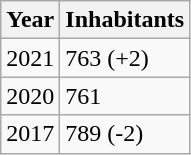<table class="wikitable">
<tr>
<th>Year</th>
<th>Inhabitants</th>
</tr>
<tr>
<td>2021</td>
<td>763 (+2)</td>
</tr>
<tr>
<td>2020</td>
<td>761</td>
</tr>
<tr>
<td>2017</td>
<td>789 (-2)</td>
</tr>
</table>
